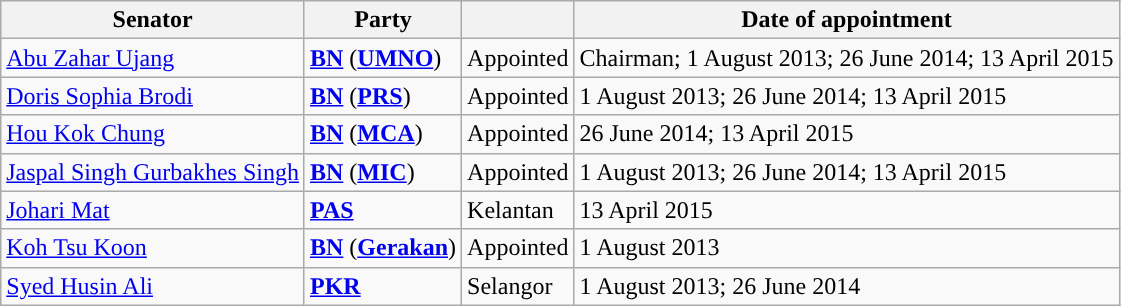<table class="wikitable sortable">
<tr>
<th>Senator</th>
<th>Party</th>
<th></th>
<th>Date of appointment</th>
</tr>
<tr>
<td><a href='#'>Abu Zahar Ujang</a></td>
<td><strong><a href='#'>BN</a></strong> (<strong><a href='#'>UMNO</a></strong>)</td>
<td>Appointed</td>
<td>Chairman; 1 August 2013; 26 June 2014; 13 April 2015</td>
</tr>
<tr>
<td><a href='#'>Doris Sophia Brodi</a></td>
<td><strong><a href='#'>BN</a></strong> (<strong><a href='#'>PRS</a></strong>)</td>
<td>Appointed</td>
<td>1 August 2013; 26 June 2014; 13 April 2015</td>
</tr>
<tr>
<td><a href='#'>Hou Kok Chung</a></td>
<td><strong><a href='#'>BN</a></strong> (<strong><a href='#'>MCA</a></strong>)</td>
<td>Appointed</td>
<td>26 June 2014; 13 April 2015</td>
</tr>
<tr>
<td><a href='#'>Jaspal Singh Gurbakhes Singh</a></td>
<td><strong><a href='#'>BN</a></strong> (<strong><a href='#'>MIC</a></strong>)</td>
<td>Appointed</td>
<td>1 August 2013; 26 June 2014; 13 April 2015</td>
</tr>
<tr>
<td><a href='#'>Johari Mat</a></td>
<td><strong><a href='#'>PAS</a></strong></td>
<td>Kelantan</td>
<td>13 April 2015</td>
</tr>
<tr>
<td><a href='#'>Koh Tsu Koon</a></td>
<td><strong><a href='#'>BN</a></strong> (<strong><a href='#'>Gerakan</a></strong>)</td>
<td>Appointed</td>
<td>1 August 2013</td>
</tr>
<tr>
<td><a href='#'>Syed Husin Ali</a></td>
<td><strong><a href='#'>PKR</a></strong></td>
<td>Selangor</td>
<td>1 August 2013; 26 June 2014</td>
</tr>
</table>
